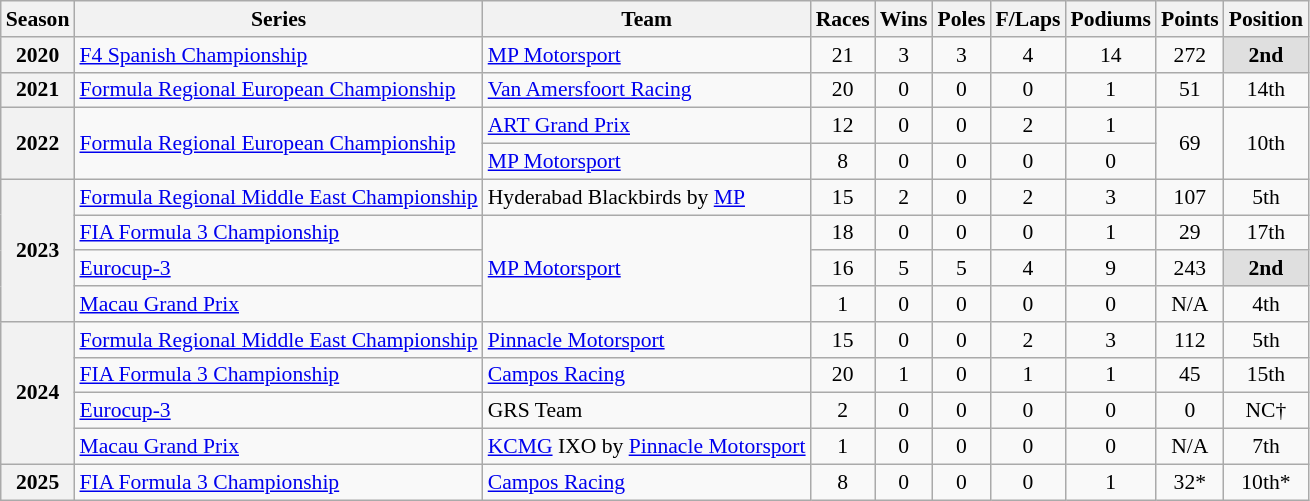<table class="wikitable" style="font-size: 90%; text-align:center;">
<tr>
<th>Season</th>
<th>Series</th>
<th>Team</th>
<th>Races</th>
<th>Wins</th>
<th>Poles</th>
<th>F/Laps</th>
<th>Podiums</th>
<th>Points</th>
<th>Position</th>
</tr>
<tr>
<th>2020</th>
<td style="text-align:left;"><a href='#'>F4 Spanish Championship</a></td>
<td style="text-align:left;"><a href='#'>MP Motorsport</a></td>
<td>21</td>
<td>3</td>
<td>3</td>
<td>4</td>
<td>14</td>
<td>272</td>
<td style="background:#DFDFDF;"><strong>2nd</strong></td>
</tr>
<tr>
<th>2021</th>
<td style="text-align:left;"><a href='#'>Formula Regional European Championship</a></td>
<td style="text-align:left;"><a href='#'>Van Amersfoort Racing</a></td>
<td>20</td>
<td>0</td>
<td>0</td>
<td>0</td>
<td>1</td>
<td>51</td>
<td>14th</td>
</tr>
<tr>
<th rowspan="2">2022</th>
<td style="text-align:left;" rowspan="2"><a href='#'>Formula Regional European Championship</a></td>
<td style="text-align:left;"><a href='#'>ART Grand Prix</a></td>
<td>12</td>
<td>0</td>
<td>0</td>
<td>2</td>
<td>1</td>
<td rowspan="2">69</td>
<td rowspan="2">10th</td>
</tr>
<tr>
<td style="text-align:left;"><a href='#'>MP Motorsport</a></td>
<td>8</td>
<td>0</td>
<td>0</td>
<td>0</td>
<td>0</td>
</tr>
<tr>
<th rowspan="4">2023</th>
<td style="text-align:left;"><a href='#'>Formula Regional Middle East Championship</a></td>
<td style="text-align:left;">Hyderabad Blackbirds by <a href='#'>MP</a></td>
<td>15</td>
<td>2</td>
<td>0</td>
<td>2</td>
<td>3</td>
<td>107</td>
<td>5th</td>
</tr>
<tr>
<td style="text-align:left;"><a href='#'>FIA Formula 3 Championship</a></td>
<td style="text-align:left;" rowspan="3"><a href='#'>MP Motorsport</a></td>
<td>18</td>
<td>0</td>
<td>0</td>
<td>0</td>
<td>1</td>
<td>29</td>
<td>17th</td>
</tr>
<tr>
<td style="text-align:left;"><a href='#'>Eurocup-3</a></td>
<td>16</td>
<td>5</td>
<td>5</td>
<td>4</td>
<td>9</td>
<td>243</td>
<td style="background:#DFDFDF"><strong>2nd</strong></td>
</tr>
<tr>
<td style="text-align:left;"><a href='#'>Macau Grand Prix</a></td>
<td>1</td>
<td>0</td>
<td>0</td>
<td>0</td>
<td>0</td>
<td>N/A</td>
<td>4th</td>
</tr>
<tr>
<th rowspan="4">2024</th>
<td style="text-align:left;"><a href='#'>Formula Regional Middle East Championship</a></td>
<td style="text-align:left;"><a href='#'>Pinnacle Motorsport</a></td>
<td>15</td>
<td>0</td>
<td>0</td>
<td>2</td>
<td>3</td>
<td>112</td>
<td>5th</td>
</tr>
<tr>
<td style="text-align:left;"><a href='#'>FIA Formula 3 Championship</a></td>
<td style="text-align:left;"><a href='#'>Campos Racing</a></td>
<td>20</td>
<td>1</td>
<td>0</td>
<td>1</td>
<td>1</td>
<td>45</td>
<td>15th</td>
</tr>
<tr>
<td style="text-align:left;"><a href='#'>Eurocup-3</a></td>
<td style="text-align:left;">GRS Team</td>
<td>2</td>
<td>0</td>
<td>0</td>
<td>0</td>
<td>0</td>
<td>0</td>
<td>NC†</td>
</tr>
<tr>
<td style="text-align:left;"><a href='#'>Macau Grand Prix</a></td>
<td style="text-align:left;"><a href='#'>KCMG</a> IXO by <a href='#'>Pinnacle Motorsport</a></td>
<td>1</td>
<td>0</td>
<td>0</td>
<td>0</td>
<td>0</td>
<td>N/A</td>
<td>7th</td>
</tr>
<tr>
<th>2025</th>
<td style="text-align:left;"><a href='#'>FIA Formula 3 Championship</a></td>
<td style="text-align:left;"><a href='#'>Campos Racing</a></td>
<td>8</td>
<td>0</td>
<td>0</td>
<td>0</td>
<td>1</td>
<td>32*</td>
<td>10th*</td>
</tr>
</table>
